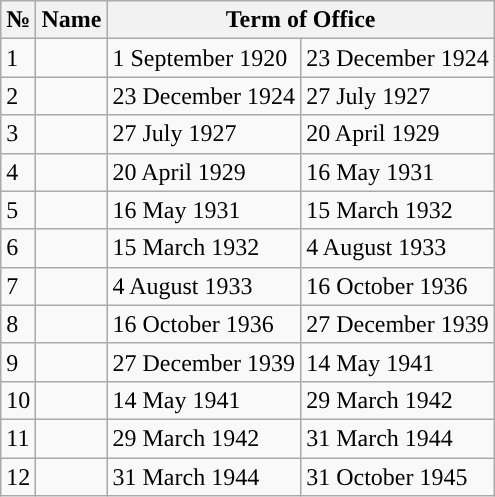<table class=wikitable>
<tr>
<th>№</th>
<th>Name</th>
<th colspan=2>Term of Office</th>
</tr>
<tr>
<td style="background:">1</td>
<td></td>
<td>1 September 1920</td>
<td>23 December 1924</td>
</tr>
<tr>
<td style="background:">2</td>
<td></td>
<td>23 December 1924</td>
<td>27 July 1927</td>
</tr>
<tr>
<td style="background:">3</td>
<td></td>
<td>27 July 1927</td>
<td>20 April 1929</td>
</tr>
<tr>
<td style="background:">4</td>
<td></td>
<td>20 April 1929</td>
<td>16 May 1931</td>
</tr>
<tr>
<td style="background:">5</td>
<td></td>
<td>16 May 1931</td>
<td>15 March 1932</td>
</tr>
<tr>
<td style="background:">6</td>
<td></td>
<td>15 March 1932</td>
<td>4 August 1933</td>
</tr>
<tr>
<td style="background:">7</td>
<td></td>
<td>4 August 1933</td>
<td>16 October 1936</td>
</tr>
<tr>
<td style="background:">8</td>
<td></td>
<td>16 October 1936</td>
<td>27 December 1939</td>
</tr>
<tr>
<td style="background:">9</td>
<td></td>
<td>27 December 1939</td>
<td>14 May 1941</td>
</tr>
<tr>
<td style="background:">10</td>
<td></td>
<td>14 May 1941</td>
<td>29 March 1942</td>
</tr>
<tr>
<td style="background:">11</td>
<td></td>
<td>29 March 1942</td>
<td>31 March 1944</td>
</tr>
<tr>
<td style="background:">12</td>
<td></td>
<td>31 March 1944</td>
<td>31 October 1945</td>
</tr>
</table>
